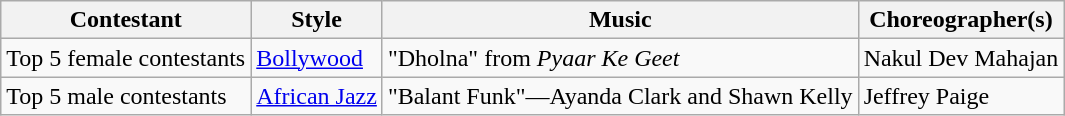<table class="wikitable">
<tr>
<th>Contestant</th>
<th>Style</th>
<th>Music</th>
<th>Choreographer(s)</th>
</tr>
<tr>
<td>Top 5 female contestants</td>
<td><a href='#'>Bollywood</a></td>
<td>"Dholna" from <em>Pyaar Ke Geet</em></td>
<td>Nakul Dev Mahajan</td>
</tr>
<tr>
<td>Top 5 male contestants</td>
<td><a href='#'>African Jazz</a></td>
<td>"Balant Funk"—Ayanda Clark and Shawn Kelly</td>
<td>Jeffrey Paige</td>
</tr>
</table>
